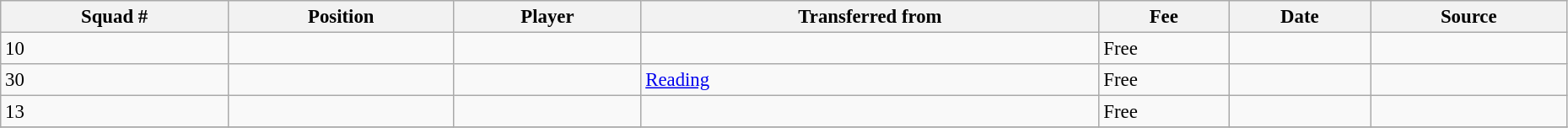<table width=98% class="wikitable sortable" style="text-align:center; font-size:95%; text-align:left">
<tr>
<th>Squad #</th>
<th>Position</th>
<th>Player</th>
<th>Transferred from</th>
<th>Fee</th>
<th>Date</th>
<th>Source</th>
</tr>
<tr>
<td>10</td>
<td></td>
<td></td>
<td></td>
<td>Free</td>
<td></td>
<td></td>
</tr>
<tr>
<td>30</td>
<td></td>
<td></td>
<td> <a href='#'>Reading</a></td>
<td>Free</td>
<td></td>
<td></td>
</tr>
<tr>
<td>13</td>
<td></td>
<td></td>
<td></td>
<td>Free</td>
<td></td>
<td></td>
</tr>
<tr>
</tr>
</table>
